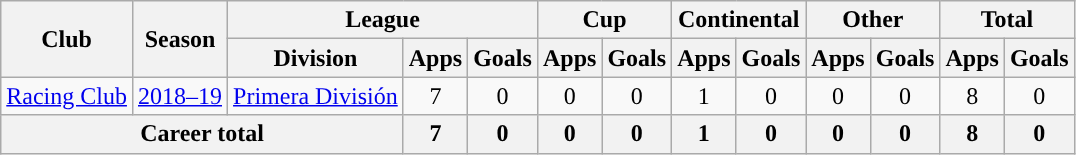<table class="wikitable" style="text-align:center">
<tr>
<th rowspan="2">Club</th>
<th rowspan="2">Season</th>
<th colspan="3">League</th>
<th colspan="2">Cup</th>
<th colspan="2">Continental</th>
<th colspan="2">Other</th>
<th colspan="2">Total</th>
</tr>
<tr>
<th>Division</th>
<th>Apps</th>
<th>Goals</th>
<th>Apps</th>
<th>Goals</th>
<th>Apps</th>
<th>Goals</th>
<th>Apps</th>
<th>Goals</th>
<th>Apps</th>
<th>Goals</th>
</tr>
<tr>
<td rowspan="1"><a href='#'>Racing Club</a></td>
<td><a href='#'>2018–19</a></td>
<td rowspan="1"><a href='#'>Primera División</a></td>
<td>7</td>
<td>0</td>
<td>0</td>
<td>0</td>
<td>1</td>
<td>0</td>
<td>0</td>
<td>0</td>
<td>8</td>
<td>0</td>
</tr>
<tr>
<th colspan="3">Career total</th>
<th>7</th>
<th>0</th>
<th>0</th>
<th>0</th>
<th>1</th>
<th>0</th>
<th>0</th>
<th>0</th>
<th>8</th>
<th>0</th>
</tr>
</table>
